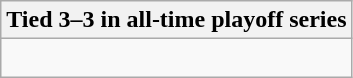<table class="wikitable collapsible collapsed">
<tr>
<th>Tied 3–3 in all-time playoff series</th>
</tr>
<tr>
<td><br>




</td>
</tr>
</table>
